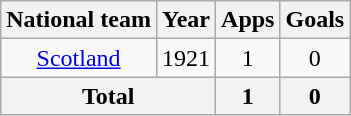<table class="wikitable" style="text-align:center">
<tr>
<th>National team</th>
<th>Year</th>
<th>Apps</th>
<th>Goals</th>
</tr>
<tr>
<td><a href='#'>Scotland</a></td>
<td>1921</td>
<td>1</td>
<td>0</td>
</tr>
<tr>
<th colspan="2">Total</th>
<th>1</th>
<th>0</th>
</tr>
</table>
